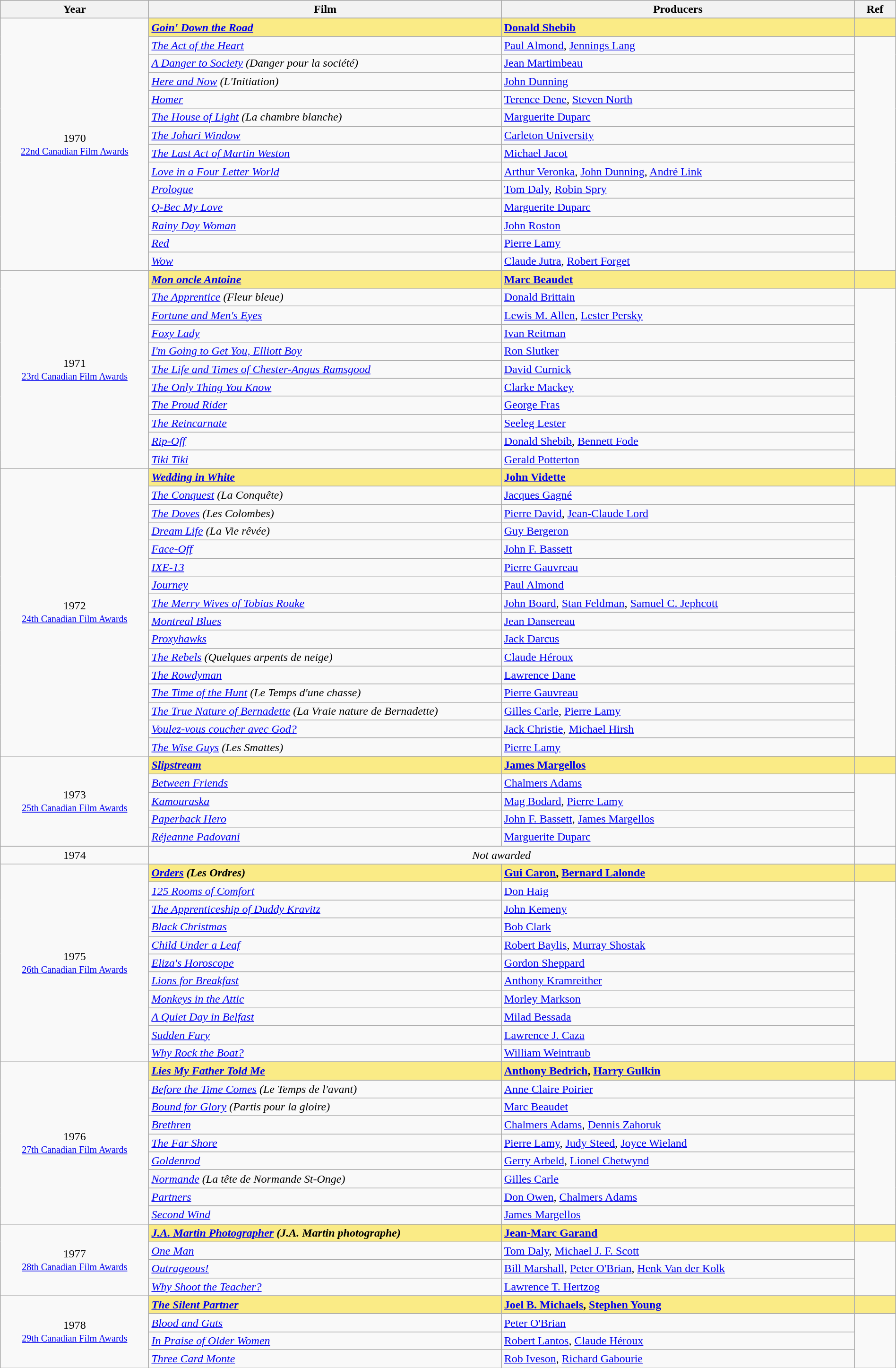<table class="wikitable" style="width:100%;">
<tr style="background:#bebebe;">
<th style="width:8%;">Year</th>
<th style="width:19%;">Film</th>
<th style="width:19%;">Producers</th>
<th style="width:2%;">Ref</th>
</tr>
<tr>
<td rowspan=15 align="center">1970<br><small><a href='#'>22nd Canadian Film Awards</a></small></td>
</tr>
<tr style="background:#FAEB86;">
<td><strong><em><a href='#'>Goin' Down the Road</a></em></strong></td>
<td><strong><a href='#'>Donald Shebib</a></strong></td>
<td></td>
</tr>
<tr>
<td><em><a href='#'>The Act of the Heart</a></em></td>
<td><a href='#'>Paul Almond</a>, <a href='#'>Jennings Lang</a></td>
<td rowspan=13></td>
</tr>
<tr>
<td><em><a href='#'>A Danger to Society</a> (Danger pour la société)</em></td>
<td><a href='#'>Jean Martimbeau</a></td>
</tr>
<tr>
<td><em><a href='#'>Here and Now</a> (L'Initiation)</em></td>
<td><a href='#'>John Dunning</a></td>
</tr>
<tr>
<td><em><a href='#'>Homer</a></em></td>
<td><a href='#'>Terence Dene</a>, <a href='#'>Steven North</a></td>
</tr>
<tr>
<td><em><a href='#'>The House of Light</a> (La chambre blanche)</em></td>
<td><a href='#'>Marguerite Duparc</a></td>
</tr>
<tr>
<td><em><a href='#'>The Johari Window</a></em></td>
<td><a href='#'>Carleton University</a></td>
</tr>
<tr>
<td><em><a href='#'>The Last Act of Martin Weston</a></em></td>
<td><a href='#'>Michael Jacot</a></td>
</tr>
<tr>
<td><em><a href='#'>Love in a Four Letter World</a></em></td>
<td><a href='#'>Arthur Veronka</a>, <a href='#'>John Dunning</a>, <a href='#'>André Link</a></td>
</tr>
<tr>
<td><em><a href='#'>Prologue</a></em></td>
<td><a href='#'>Tom Daly</a>, <a href='#'>Robin Spry</a></td>
</tr>
<tr>
<td><em><a href='#'>Q-Bec My Love</a></em></td>
<td><a href='#'>Marguerite Duparc</a></td>
</tr>
<tr>
<td><em><a href='#'>Rainy Day Woman</a></em></td>
<td><a href='#'>John Roston</a></td>
</tr>
<tr>
<td><em><a href='#'>Red</a></em></td>
<td><a href='#'>Pierre Lamy</a></td>
</tr>
<tr>
<td><em><a href='#'>Wow</a></em></td>
<td><a href='#'>Claude Jutra</a>, <a href='#'>Robert Forget</a></td>
</tr>
<tr>
<td rowspan=12 align="center">1971<br><small><a href='#'>23rd Canadian Film Awards</a></small></td>
</tr>
<tr style="background:#FAEB86;">
<td><strong><em><a href='#'>Mon oncle Antoine</a></em></strong></td>
<td><strong><a href='#'>Marc Beaudet</a></strong></td>
<td></td>
</tr>
<tr>
<td><em><a href='#'>The Apprentice</a> (Fleur bleue)</em></td>
<td><a href='#'>Donald Brittain</a></td>
<td rowspan=10></td>
</tr>
<tr>
<td><em><a href='#'>Fortune and Men's Eyes</a></em></td>
<td><a href='#'>Lewis M. Allen</a>, <a href='#'>Lester Persky</a></td>
</tr>
<tr>
<td><em><a href='#'>Foxy Lady</a></em></td>
<td><a href='#'>Ivan Reitman</a></td>
</tr>
<tr>
<td><em><a href='#'>I'm Going to Get You, Elliott Boy</a></em></td>
<td><a href='#'>Ron Slutker</a></td>
</tr>
<tr>
<td><em><a href='#'>The Life and Times of Chester-Angus Ramsgood</a></em></td>
<td><a href='#'>David Curnick</a></td>
</tr>
<tr>
<td><em><a href='#'>The Only Thing You Know</a></em></td>
<td><a href='#'>Clarke Mackey</a></td>
</tr>
<tr>
<td><em><a href='#'>The Proud Rider</a></em></td>
<td><a href='#'>George Fras</a></td>
</tr>
<tr>
<td><em><a href='#'>The Reincarnate</a></em></td>
<td><a href='#'>Seeleg Lester</a></td>
</tr>
<tr>
<td><em><a href='#'>Rip-Off</a></em></td>
<td><a href='#'>Donald Shebib</a>, <a href='#'>Bennett Fode</a></td>
</tr>
<tr>
<td><em><a href='#'>Tiki Tiki</a></em></td>
<td><a href='#'>Gerald Potterton</a></td>
</tr>
<tr>
<td rowspan=17 align="center">1972<br><small><a href='#'>24th Canadian Film Awards</a></small></td>
</tr>
<tr style="background:#FAEB86;">
<td><strong><em><a href='#'>Wedding in White</a></em></strong></td>
<td><strong><a href='#'>John Vidette</a></strong></td>
<td></td>
</tr>
<tr>
<td><em><a href='#'>The Conquest</a> (La Conquête)</em></td>
<td><a href='#'>Jacques Gagné</a></td>
<td rowspan=15></td>
</tr>
<tr>
<td><em><a href='#'>The Doves</a> (Les Colombes)</em></td>
<td><a href='#'>Pierre David</a>, <a href='#'>Jean-Claude Lord</a></td>
</tr>
<tr>
<td><em><a href='#'>Dream Life</a> (La Vie rêvée)</em></td>
<td><a href='#'>Guy Bergeron</a></td>
</tr>
<tr>
<td><em><a href='#'>Face-Off</a></em></td>
<td><a href='#'>John F. Bassett</a></td>
</tr>
<tr>
<td><em><a href='#'>IXE-13</a></em></td>
<td><a href='#'>Pierre Gauvreau</a></td>
</tr>
<tr>
<td><em><a href='#'>Journey</a></em></td>
<td><a href='#'>Paul Almond</a></td>
</tr>
<tr>
<td><em><a href='#'>The Merry Wives of Tobias Rouke</a></em></td>
<td><a href='#'>John Board</a>, <a href='#'>Stan Feldman</a>, <a href='#'>Samuel C. Jephcott</a></td>
</tr>
<tr>
<td><em><a href='#'>Montreal Blues</a></em></td>
<td><a href='#'>Jean Dansereau</a></td>
</tr>
<tr>
<td><em><a href='#'>Proxyhawks</a></em></td>
<td><a href='#'>Jack Darcus</a></td>
</tr>
<tr>
<td><em><a href='#'>The Rebels</a> (Quelques arpents de neige)</em></td>
<td><a href='#'>Claude Héroux</a></td>
</tr>
<tr>
<td><em><a href='#'>The Rowdyman</a></em></td>
<td><a href='#'>Lawrence Dane</a></td>
</tr>
<tr>
<td><em><a href='#'>The Time of the Hunt</a> (Le Temps d'une chasse)</em></td>
<td><a href='#'>Pierre Gauvreau</a></td>
</tr>
<tr>
<td><em><a href='#'>The True Nature of Bernadette</a> (La Vraie nature de Bernadette)</em></td>
<td><a href='#'>Gilles Carle</a>, <a href='#'>Pierre Lamy</a></td>
</tr>
<tr>
<td><em><a href='#'>Voulez-vous coucher avec God?</a></em></td>
<td><a href='#'>Jack Christie</a>, <a href='#'>Michael Hirsh</a></td>
</tr>
<tr>
<td><em><a href='#'>The Wise Guys</a> (Les Smattes)</em></td>
<td><a href='#'>Pierre Lamy</a></td>
</tr>
<tr>
<td rowspan=6 align="center">1973<br><small><a href='#'>25th Canadian Film Awards</a></small></td>
</tr>
<tr style="background:#FAEB86;">
<td><strong><em><a href='#'>Slipstream</a></em></strong></td>
<td><strong><a href='#'>James Margellos</a></strong></td>
<td></td>
</tr>
<tr>
<td><em><a href='#'>Between Friends</a></em></td>
<td><a href='#'>Chalmers Adams</a></td>
<td rowspan=4></td>
</tr>
<tr>
<td><em><a href='#'>Kamouraska</a></em></td>
<td><a href='#'>Mag Bodard</a>, <a href='#'>Pierre Lamy</a></td>
</tr>
<tr>
<td><em><a href='#'>Paperback Hero</a></em></td>
<td><a href='#'>John F. Bassett</a>, <a href='#'>James Margellos</a></td>
</tr>
<tr>
<td><em><a href='#'>Réjeanne Padovani</a></em></td>
<td><a href='#'>Marguerite Duparc</a></td>
</tr>
<tr>
<td rowspan=2 align="center">1974</td>
</tr>
<tr>
<td colspan=2 align=center><em>Not awarded</em></td>
<td></td>
</tr>
<tr>
<td rowspan=12 align="center">1975<br><small><a href='#'>26th Canadian Film Awards</a></small></td>
</tr>
<tr style="background:#FAEB86;">
<td><strong><em><a href='#'>Orders</a> (Les Ordres)</em></strong></td>
<td><strong><a href='#'>Gui Caron</a>, <a href='#'>Bernard Lalonde</a></strong></td>
<td></td>
</tr>
<tr>
<td><em><a href='#'>125 Rooms of Comfort</a></em></td>
<td><a href='#'>Don Haig</a></td>
<td rowspan=10></td>
</tr>
<tr>
<td><em><a href='#'>The Apprenticeship of Duddy Kravitz</a></em></td>
<td><a href='#'>John Kemeny</a></td>
</tr>
<tr>
<td><em><a href='#'>Black Christmas</a></em></td>
<td><a href='#'>Bob Clark</a></td>
</tr>
<tr>
<td><em><a href='#'>Child Under a Leaf</a></em></td>
<td><a href='#'>Robert Baylis</a>, <a href='#'>Murray Shostak</a></td>
</tr>
<tr>
<td><em><a href='#'>Eliza's Horoscope</a></em></td>
<td><a href='#'>Gordon Sheppard</a></td>
</tr>
<tr>
<td><em><a href='#'>Lions for Breakfast</a></em></td>
<td><a href='#'>Anthony Kramreither</a></td>
</tr>
<tr>
<td><em><a href='#'>Monkeys in the Attic</a></em></td>
<td><a href='#'>Morley Markson</a></td>
</tr>
<tr>
<td><em><a href='#'>A Quiet Day in Belfast</a></em></td>
<td><a href='#'>Milad Bessada</a></td>
</tr>
<tr>
<td><em><a href='#'>Sudden Fury</a></em></td>
<td><a href='#'>Lawrence J. Caza</a></td>
</tr>
<tr>
<td><em><a href='#'>Why Rock the Boat?</a></em></td>
<td><a href='#'>William Weintraub</a></td>
</tr>
<tr>
<td rowspan=10 align="center">1976<br><small><a href='#'>27th Canadian Film Awards</a></small></td>
</tr>
<tr style="background:#FAEB86;">
<td><strong><em><a href='#'>Lies My Father Told Me</a></em></strong></td>
<td><strong><a href='#'>Anthony Bedrich</a>, <a href='#'>Harry Gulkin</a></strong></td>
<td></td>
</tr>
<tr>
<td><em><a href='#'>Before the Time Comes</a> (Le Temps de l'avant)</em></td>
<td><a href='#'>Anne Claire Poirier</a></td>
<td rowspan=8></td>
</tr>
<tr>
<td><em><a href='#'>Bound for Glory</a> (Partis pour la gloire)</em></td>
<td><a href='#'>Marc Beaudet</a></td>
</tr>
<tr>
<td><em><a href='#'>Brethren</a></em></td>
<td><a href='#'>Chalmers Adams</a>, <a href='#'>Dennis Zahoruk</a></td>
</tr>
<tr>
<td><em><a href='#'>The Far Shore</a></em></td>
<td><a href='#'>Pierre Lamy</a>, <a href='#'>Judy Steed</a>, <a href='#'>Joyce Wieland</a></td>
</tr>
<tr>
<td><em><a href='#'>Goldenrod</a></em></td>
<td><a href='#'>Gerry Arbeld</a>, <a href='#'>Lionel Chetwynd</a></td>
</tr>
<tr>
<td><em><a href='#'>Normande</a> (La tête de Normande St-Onge)</em></td>
<td><a href='#'>Gilles Carle</a></td>
</tr>
<tr>
<td><em><a href='#'>Partners</a></em></td>
<td><a href='#'>Don Owen</a>, <a href='#'>Chalmers Adams</a></td>
</tr>
<tr>
<td><em><a href='#'>Second Wind</a></em></td>
<td><a href='#'>James Margellos</a></td>
</tr>
<tr>
<td rowspan=5 align="center">1977<br><small><a href='#'>28th Canadian Film Awards</a></small></td>
</tr>
<tr style="background:#FAEB86;">
<td><strong><em><a href='#'>J.A. Martin Photographer</a> (J.A. Martin photographe)</em></strong></td>
<td><strong><a href='#'>Jean-Marc Garand</a></strong></td>
<td></td>
</tr>
<tr>
<td><em><a href='#'>One Man</a></em></td>
<td><a href='#'>Tom Daly</a>, <a href='#'>Michael J. F. Scott</a></td>
<td rowspan=3></td>
</tr>
<tr>
<td><em><a href='#'>Outrageous!</a></em></td>
<td><a href='#'>Bill Marshall</a>, <a href='#'>Peter O'Brian</a>, <a href='#'>Henk Van der Kolk</a></td>
</tr>
<tr>
<td><em><a href='#'>Why Shoot the Teacher?</a></em></td>
<td><a href='#'>Lawrence T. Hertzog</a></td>
</tr>
<tr>
<td rowspan=5 align="center">1978<br><small><a href='#'>29th Canadian Film Awards</a></small></td>
</tr>
<tr style="background:#FAEB86;">
<td><strong><em><a href='#'>The Silent Partner</a></em></strong></td>
<td><strong><a href='#'>Joel B. Michaels</a>, <a href='#'>Stephen Young</a></strong></td>
<td></td>
</tr>
<tr>
<td><em><a href='#'>Blood and Guts</a></em></td>
<td><a href='#'>Peter O'Brian</a></td>
<td rowspan=3></td>
</tr>
<tr>
<td><em><a href='#'>In Praise of Older Women</a></em></td>
<td><a href='#'>Robert Lantos</a>, <a href='#'>Claude Héroux</a></td>
</tr>
<tr>
<td><em><a href='#'>Three Card Monte</a></em></td>
<td><a href='#'>Rob Iveson</a>, <a href='#'>Richard Gabourie</a></td>
</tr>
</table>
